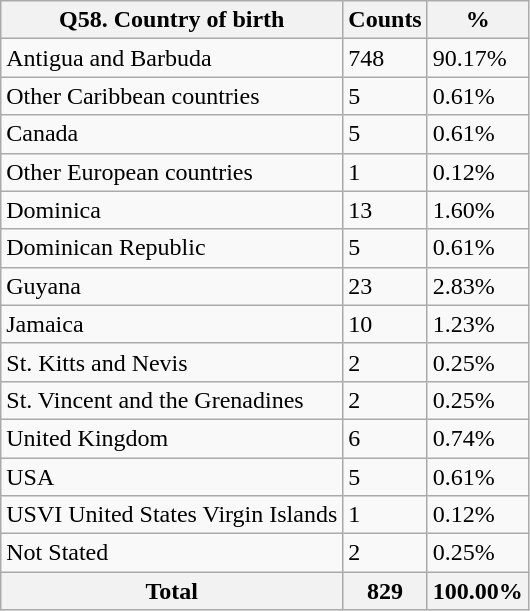<table class="wikitable sortable">
<tr>
<th>Q58. Country of birth</th>
<th>Counts</th>
<th>%</th>
</tr>
<tr>
<td>Antigua and Barbuda</td>
<td>748</td>
<td>90.17%</td>
</tr>
<tr>
<td>Other Caribbean countries</td>
<td>5</td>
<td>0.61%</td>
</tr>
<tr>
<td>Canada</td>
<td>5</td>
<td>0.61%</td>
</tr>
<tr>
<td>Other European countries</td>
<td>1</td>
<td>0.12%</td>
</tr>
<tr>
<td>Dominica</td>
<td>13</td>
<td>1.60%</td>
</tr>
<tr>
<td>Dominican Republic</td>
<td>5</td>
<td>0.61%</td>
</tr>
<tr>
<td>Guyana</td>
<td>23</td>
<td>2.83%</td>
</tr>
<tr>
<td>Jamaica</td>
<td>10</td>
<td>1.23%</td>
</tr>
<tr>
<td>St. Kitts and Nevis</td>
<td>2</td>
<td>0.25%</td>
</tr>
<tr>
<td>St. Vincent and the Grenadines</td>
<td>2</td>
<td>0.25%</td>
</tr>
<tr>
<td>United Kingdom</td>
<td>6</td>
<td>0.74%</td>
</tr>
<tr>
<td>USA</td>
<td>5</td>
<td>0.61%</td>
</tr>
<tr>
<td>USVI United States Virgin Islands</td>
<td>1</td>
<td>0.12%</td>
</tr>
<tr>
<td>Not Stated</td>
<td>2</td>
<td>0.25%</td>
</tr>
<tr>
<th>Total</th>
<th>829</th>
<th>100.00%</th>
</tr>
</table>
